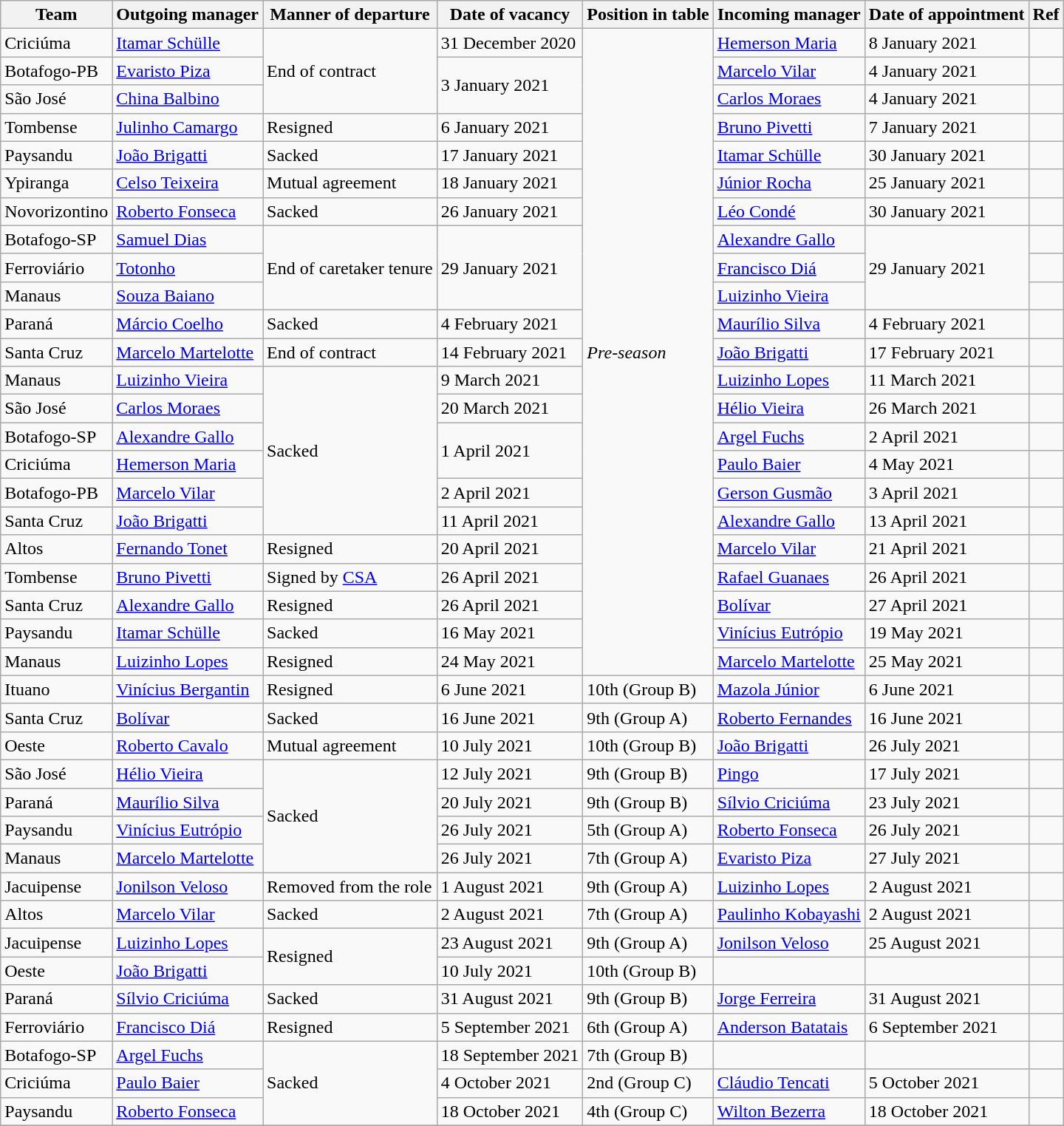<table class="wikitable sortable">
<tr>
<th>Team</th>
<th>Outgoing manager</th>
<th>Manner of departure</th>
<th>Date of vacancy</th>
<th>Position in table</th>
<th>Incoming manager</th>
<th>Date of appointment</th>
<th>Ref</th>
</tr>
<tr>
<td>Criciúma</td>
<td> <a href='#'>Itamar Schülle</a></td>
<td rowspan=3>End of contract</td>
<td>31 December 2020</td>
<td rowspan=23><em>Pre-season</em></td>
<td> <a href='#'>Hemerson Maria</a></td>
<td>8 January 2021</td>
<td></td>
</tr>
<tr>
<td>Botafogo-PB</td>
<td> <a href='#'>Evaristo Piza</a></td>
<td rowspan=2>3 January 2021</td>
<td> <a href='#'>Marcelo Vilar</a></td>
<td>4 January 2021</td>
<td></td>
</tr>
<tr>
<td>São José</td>
<td> <a href='#'>China Balbino</a></td>
<td> <a href='#'>Carlos Moraes</a></td>
<td>4 January 2021</td>
<td></td>
</tr>
<tr>
<td>Tombense</td>
<td> <a href='#'>Julinho Camargo</a></td>
<td>Resigned</td>
<td>6 January 2021</td>
<td> <a href='#'>Bruno Pivetti</a></td>
<td>7 January 2021</td>
<td></td>
</tr>
<tr>
<td>Paysandu</td>
<td> <a href='#'>João Brigatti</a></td>
<td>Sacked</td>
<td>17 January 2021</td>
<td> <a href='#'>Itamar Schülle</a></td>
<td>30 January 2021</td>
<td></td>
</tr>
<tr>
<td>Ypiranga</td>
<td> <a href='#'>Celso Teixeira</a></td>
<td>Mutual agreement</td>
<td>18 January 2021</td>
<td> <a href='#'>Júnior Rocha</a></td>
<td>25 January 2021</td>
<td></td>
</tr>
<tr>
<td>Novorizontino</td>
<td> <a href='#'>Roberto Fonseca</a></td>
<td>Sacked</td>
<td>26 January 2021</td>
<td> <a href='#'>Léo Condé</a></td>
<td>30 January 2021</td>
<td></td>
</tr>
<tr>
<td>Botafogo-SP</td>
<td> <a href='#'>Samuel Dias</a></td>
<td rowspan=3>End of caretaker tenure</td>
<td rowspan=3>29 January 2021</td>
<td> <a href='#'>Alexandre Gallo</a></td>
<td rowspan=3>29 January 2021</td>
<td></td>
</tr>
<tr>
<td>Ferroviário</td>
<td> <a href='#'>Totonho</a></td>
<td> <a href='#'>Francisco Diá</a></td>
<td></td>
</tr>
<tr>
<td>Manaus</td>
<td> <a href='#'>Souza Baiano</a></td>
<td> <a href='#'>Luizinho Vieira</a></td>
<td></td>
</tr>
<tr>
<td>Paraná</td>
<td> <a href='#'>Márcio Coelho</a></td>
<td>Sacked</td>
<td>4 February 2021</td>
<td> <a href='#'>Maurílio Silva</a></td>
<td>4 February 2021</td>
<td></td>
</tr>
<tr>
<td>Santa Cruz</td>
<td> <a href='#'>Marcelo Martelotte</a></td>
<td>End of contract</td>
<td>14 February 2021</td>
<td> <a href='#'>João Brigatti</a></td>
<td>17 February 2021</td>
<td></td>
</tr>
<tr>
<td>Manaus</td>
<td> <a href='#'>Luizinho Vieira</a></td>
<td rowspan=6>Sacked</td>
<td>9 March 2021</td>
<td> <a href='#'>Luizinho Lopes</a></td>
<td>11 March 2021</td>
<td></td>
</tr>
<tr>
<td>São José</td>
<td> <a href='#'>Carlos Moraes</a></td>
<td>20 March 2021</td>
<td> <a href='#'>Hélio Vieira</a></td>
<td>26 March 2021</td>
<td></td>
</tr>
<tr>
<td>Botafogo-SP</td>
<td> <a href='#'>Alexandre Gallo</a></td>
<td rowspan=2>1 April 2021</td>
<td> <a href='#'>Argel Fuchs</a></td>
<td>2 April 2021</td>
<td></td>
</tr>
<tr>
<td>Criciúma</td>
<td> <a href='#'>Hemerson Maria</a></td>
<td> <a href='#'>Paulo Baier</a></td>
<td>4 May 2021</td>
<td></td>
</tr>
<tr>
<td>Botafogo-PB</td>
<td> <a href='#'>Marcelo Vilar</a></td>
<td>2 April 2021</td>
<td> <a href='#'>Gerson Gusmão</a></td>
<td>3 April 2021</td>
<td></td>
</tr>
<tr>
<td>Santa Cruz</td>
<td> <a href='#'>João Brigatti</a></td>
<td>11 April 2021</td>
<td> <a href='#'>Alexandre Gallo</a></td>
<td>13 April 2021</td>
<td></td>
</tr>
<tr>
<td>Altos</td>
<td> <a href='#'>Fernando Tonet</a></td>
<td>Resigned</td>
<td>20 April 2021</td>
<td> <a href='#'>Marcelo Vilar</a></td>
<td>21 April 2021</td>
<td></td>
</tr>
<tr>
<td>Tombense</td>
<td> <a href='#'>Bruno Pivetti</a></td>
<td>Signed by <a href='#'>CSA</a></td>
<td>26 April 2021</td>
<td> <a href='#'>Rafael Guanaes</a></td>
<td>26 April 2021</td>
<td></td>
</tr>
<tr>
<td>Santa Cruz</td>
<td> <a href='#'>Alexandre Gallo</a></td>
<td>Resigned</td>
<td>26 April 2021</td>
<td> <a href='#'>Bolívar</a></td>
<td>27 April 2021</td>
<td></td>
</tr>
<tr>
<td>Paysandu</td>
<td> <a href='#'>Itamar Schülle</a></td>
<td>Sacked</td>
<td>16 May 2021</td>
<td> <a href='#'>Vinícius Eutrópio</a></td>
<td>19 May 2021</td>
<td></td>
</tr>
<tr>
<td>Manaus</td>
<td> <a href='#'>Luizinho Lopes</a></td>
<td>Resigned</td>
<td>24 May 2021</td>
<td> <a href='#'>Marcelo Martelotte</a></td>
<td>25 May 2021</td>
<td></td>
</tr>
<tr>
<td>Ituano</td>
<td> <a href='#'>Vinícius Bergantin</a></td>
<td>Resigned</td>
<td>6 June 2021</td>
<td>10th (Group B)</td>
<td> <a href='#'>Mazola Júnior</a></td>
<td>6 June 2021</td>
<td></td>
</tr>
<tr>
<td>Santa Cruz</td>
<td> <a href='#'>Bolívar</a></td>
<td>Sacked</td>
<td>16 June 2021</td>
<td>9th (Group A)</td>
<td> <a href='#'>Roberto Fernandes</a></td>
<td>16 June 2021</td>
<td></td>
</tr>
<tr>
<td>Oeste</td>
<td> <a href='#'>Roberto Cavalo</a></td>
<td>Mutual agreement</td>
<td>10 July 2021</td>
<td>10th (Group B)</td>
<td> <a href='#'>João Brigatti</a></td>
<td>26 July 2021</td>
<td></td>
</tr>
<tr>
<td>São José</td>
<td> <a href='#'>Hélio Vieira</a></td>
<td rowspan=4>Sacked</td>
<td>12 July 2021</td>
<td>9th (Group B)</td>
<td> <a href='#'>Pingo</a></td>
<td>17 July 2021</td>
<td></td>
</tr>
<tr>
<td>Paraná</td>
<td> <a href='#'>Maurílio Silva</a></td>
<td>20 July 2021</td>
<td>9th (Group B)</td>
<td> <a href='#'>Sílvio Criciúma</a></td>
<td>23 July 2021</td>
<td></td>
</tr>
<tr>
<td>Paysandu</td>
<td> <a href='#'>Vinícius Eutrópio</a></td>
<td>26 July 2021</td>
<td>5th (Group A)</td>
<td> <a href='#'>Roberto Fonseca</a></td>
<td>26 July 2021</td>
<td></td>
</tr>
<tr>
<td>Manaus</td>
<td> <a href='#'>Marcelo Martelotte</a></td>
<td>26 July 2021</td>
<td>7th (Group A)</td>
<td> <a href='#'>Evaristo Piza</a></td>
<td>27 July 2021</td>
<td></td>
</tr>
<tr>
<td>Jacuipense</td>
<td> <a href='#'>Jonilson Veloso</a></td>
<td>Removed from the role</td>
<td>1 August 2021</td>
<td>9th (Group A)</td>
<td> <a href='#'>Luizinho Lopes</a></td>
<td>2 August 2021</td>
<td></td>
</tr>
<tr>
<td>Altos</td>
<td> <a href='#'>Marcelo Vilar</a></td>
<td>Sacked</td>
<td>2 August 2021</td>
<td>7th (Group A)</td>
<td> <a href='#'>Paulinho Kobayashi</a></td>
<td>2 August 2021</td>
<td></td>
</tr>
<tr>
<td>Jacuipense</td>
<td> <a href='#'>Luizinho Lopes</a></td>
<td rowspan="2">Resigned</td>
<td>23 August 2021</td>
<td>9th (Group A)</td>
<td> <a href='#'>Jonilson Veloso</a></td>
<td>25 August 2021</td>
<td></td>
</tr>
<tr>
<td>Oeste</td>
<td> <a href='#'>João Brigatti</a></td>
<td>10 July 2021</td>
<td>10th (Group B)</td>
<td></td>
<td></td>
<td></td>
</tr>
<tr>
<td>Paraná</td>
<td> <a href='#'>Sílvio Criciúma</a></td>
<td>Sacked</td>
<td>31 August 2021</td>
<td>9th (Group B)</td>
<td> <a href='#'>Jorge Ferreira</a></td>
<td>31 August 2021</td>
<td></td>
</tr>
<tr>
<td>Ferroviário</td>
<td> <a href='#'>Francisco Diá</a></td>
<td>Resigned</td>
<td>5 September 2021</td>
<td>6th (Group A)</td>
<td> <a href='#'>Anderson Batatais</a></td>
<td>6 September 2021</td>
<td></td>
</tr>
<tr>
<td>Botafogo-SP</td>
<td> <a href='#'>Argel Fuchs</a></td>
<td rowspan=3>Sacked</td>
<td>18 September 2021</td>
<td>7th (Group B)</td>
<td></td>
<td></td>
<td></td>
</tr>
<tr>
<td>Criciúma</td>
<td> <a href='#'>Paulo Baier</a></td>
<td>4 October 2021</td>
<td>2nd (Group C)</td>
<td> <a href='#'>Cláudio Tencati</a></td>
<td>5 October 2021</td>
<td></td>
</tr>
<tr>
<td>Paysandu</td>
<td> <a href='#'>Roberto Fonseca</a></td>
<td>18 October 2021</td>
<td>4th (Group C)</td>
<td> <a href='#'>Wilton Bezerra</a></td>
<td>18 October 2021</td>
<td></td>
</tr>
<tr>
</tr>
</table>
